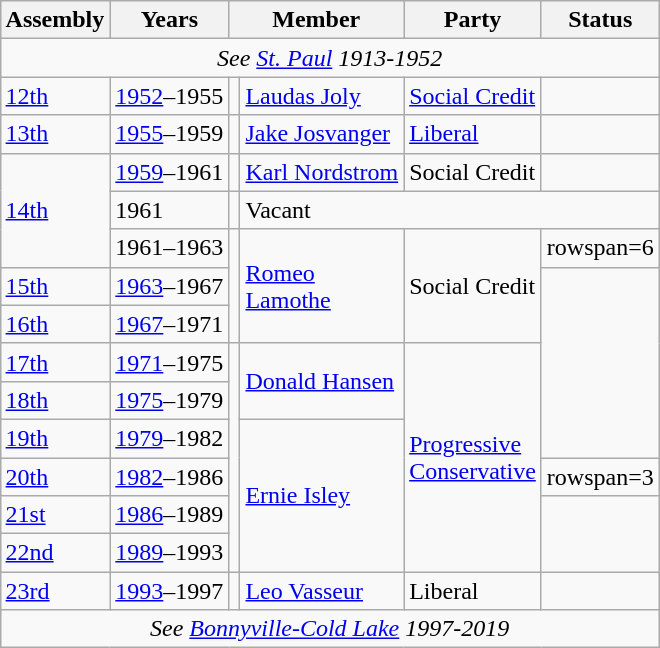<table class=wikitable align=right>
<tr>
<th>Assembly</th>
<th>Years</th>
<th colspan="2">Member</th>
<th>Party</th>
<th>Status</th>
</tr>
<tr>
<td align="center" colspan=6><em>See <a href='#'>St. Paul</a> 1913-1952</em></td>
</tr>
<tr>
<td><a href='#'>12th</a></td>
<td><a href='#'>1952</a>–1955</td>
<td></td>
<td><a href='#'>Laudas Joly</a></td>
<td><a href='#'>Social Credit</a></td>
<td></td>
</tr>
<tr>
<td><a href='#'>13th</a></td>
<td><a href='#'>1955</a>–1959</td>
<td></td>
<td><a href='#'>Jake Josvanger</a></td>
<td><a href='#'>Liberal</a></td>
<td></td>
</tr>
<tr>
<td rowspan=3><a href='#'>14th</a></td>
<td><a href='#'>1959</a>–1961</td>
<td></td>
<td><a href='#'>Karl Nordstrom</a></td>
<td>Social Credit</td>
<td></td>
</tr>
<tr>
<td>1961</td>
<td></td>
<td colspan=3>Vacant</td>
</tr>
<tr>
<td>1961–1963</td>
<td rowspan=3 ></td>
<td rowspan=3><a href='#'>Romeo<br>Lamothe</a></td>
<td rowspan=3>Social Credit</td>
<td>rowspan=6 </td>
</tr>
<tr>
<td><a href='#'>15th</a></td>
<td><a href='#'>1963</a>–1967</td>
</tr>
<tr>
<td><a href='#'>16th</a></td>
<td><a href='#'>1967</a>–1971</td>
</tr>
<tr>
<td><a href='#'>17th</a></td>
<td><a href='#'>1971</a>–1975</td>
<td rowspan=6 ></td>
<td rowspan=2><a href='#'>Donald Hansen</a></td>
<td rowspan=6><a href='#'>Progressive <br>Conservative</a></td>
</tr>
<tr>
<td><a href='#'>18th</a></td>
<td><a href='#'>1975</a>–1979</td>
</tr>
<tr>
<td><a href='#'>19th</a></td>
<td><a href='#'>1979</a>–1982</td>
<td rowspan=4><a href='#'>Ernie Isley</a></td>
</tr>
<tr>
<td><a href='#'>20th</a></td>
<td><a href='#'>1982</a>–1986</td>
<td>rowspan=3 </td>
</tr>
<tr>
<td><a href='#'>21st</a></td>
<td><a href='#'>1986</a>–1989</td>
</tr>
<tr>
<td><a href='#'>22nd</a></td>
<td><a href='#'>1989</a>–1993</td>
</tr>
<tr>
<td><a href='#'>23rd</a></td>
<td><a href='#'>1993</a>–1997</td>
<td></td>
<td><a href='#'>Leo Vasseur</a></td>
<td>Liberal</td>
<td></td>
</tr>
<tr>
<td align="center" colspan=6><em>See <a href='#'>Bonnyville-Cold Lake</a> 1997-2019</em></td>
</tr>
</table>
